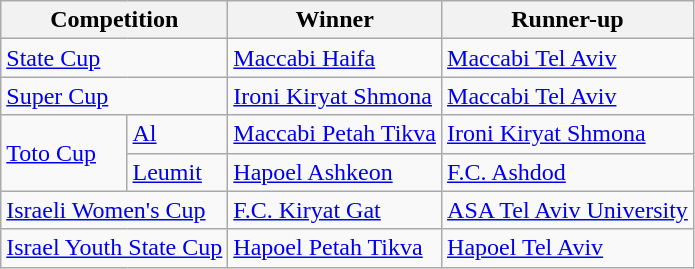<table class="wikitable">
<tr>
<th colspan="2">Competition</th>
<th>Winner</th>
<th>Runner-up</th>
</tr>
<tr>
<td colspan="2"><a href='#'>State Cup</a></td>
<td><a href='#'>Maccabi Haifa</a></td>
<td><a href='#'>Maccabi Tel Aviv</a></td>
</tr>
<tr>
<td colspan="2"><a href='#'>Super Cup</a></td>
<td><a href='#'>Ironi Kiryat Shmona</a></td>
<td><a href='#'>Maccabi Tel Aviv</a></td>
</tr>
<tr>
<td rowspan="2"><a href='#'>Toto Cup</a></td>
<td><a href='#'>Al</a></td>
<td><a href='#'>Maccabi Petah Tikva</a></td>
<td><a href='#'>Ironi Kiryat Shmona</a></td>
</tr>
<tr>
<td><a href='#'>Leumit</a></td>
<td><a href='#'>Hapoel Ashkeon</a></td>
<td><a href='#'>F.C. Ashdod</a></td>
</tr>
<tr>
<td colspan="2"><a href='#'>Israeli Women's Cup</a></td>
<td><a href='#'>F.C. Kiryat Gat</a></td>
<td><a href='#'>ASA Tel Aviv University</a></td>
</tr>
<tr>
<td colspan="2"><a href='#'>Israel Youth State Cup</a></td>
<td><a href='#'>Hapoel Petah Tikva</a></td>
<td><a href='#'>Hapoel Tel Aviv</a></td>
</tr>
</table>
